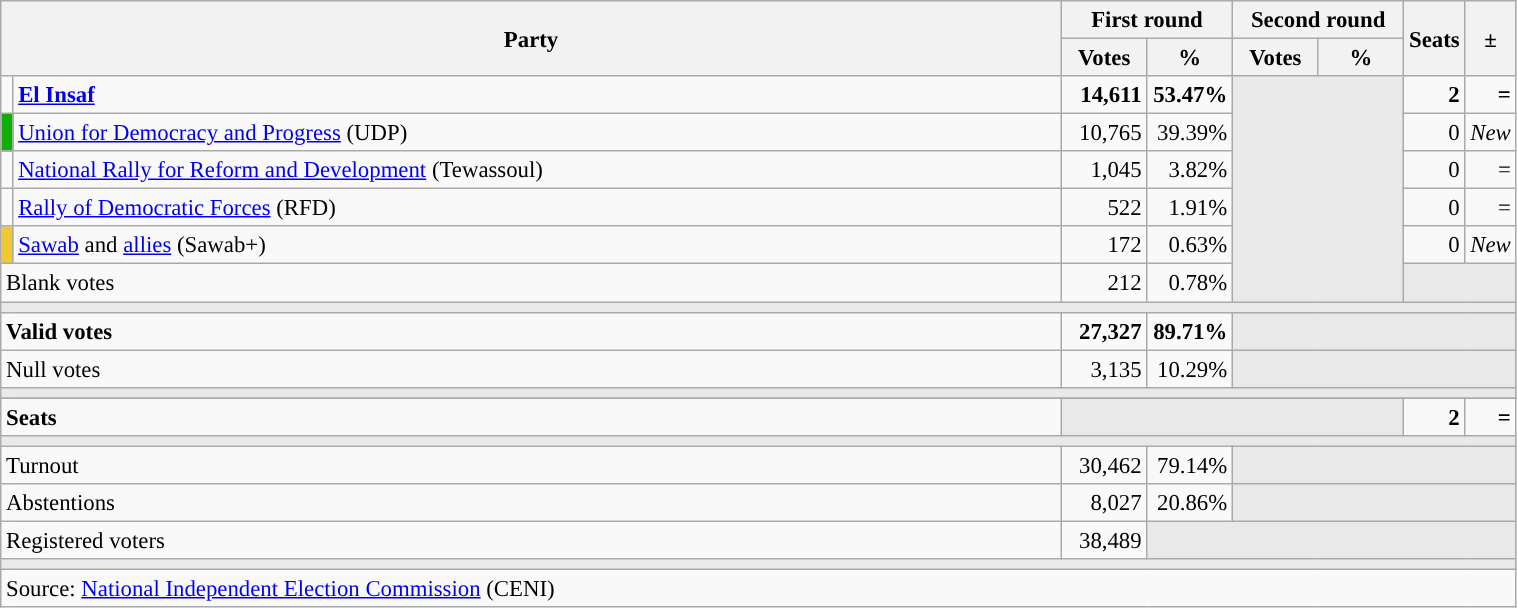<table class="wikitable" style="text-align:right;font-size:95%;">
<tr>
<th rowspan="2" colspan="2" width="700">Party</th>
<th colspan="2">First round</th>
<th colspan="2">Second round</th>
<th rowspan="2" width="25">Seats</th>
<th rowspan="2" width="20">±</th>
</tr>
<tr>
<th width="50">Votes</th>
<th width="50">%</th>
<th width="50">Votes</th>
<th width="50">%</th>
</tr>
<tr>
<td width="1" style="color:inherit;background:"></td>
<td style="text-align:left;"><strong><a href='#'>El Insaf</a></strong></td>
<td><strong>14,611</strong></td>
<td><strong>53.47%</strong></td>
<td colspan="2" rowspan="6" style="background:#E9E9E9;"></td>
<td><strong>2</strong></td>
<td><strong>=</strong></td>
</tr>
<tr>
<td width="1" style="color:inherit;background:#0FAF05;"></td>
<td style="text-align:left;"><a href='#'>Union for Democracy and Progress</a> (UDP)</td>
<td>10,765</td>
<td>39.39%</td>
<td>0</td>
<td><em>New</em></td>
</tr>
<tr>
<td width="1" style="color:inherit;background:"></td>
<td style="text-align:left;"><a href='#'>National Rally for Reform and Development</a> (Tewassoul)</td>
<td>1,045</td>
<td>3.82%</td>
<td>0</td>
<td>=</td>
</tr>
<tr>
<td width="1" style="color:inherit;background:"></td>
<td style="text-align:left;"><a href='#'>Rally of Democratic Forces</a> (RFD)</td>
<td>522</td>
<td>1.91%</td>
<td>0</td>
<td>=</td>
</tr>
<tr>
<td width="1" style="color:inherit;background:#F0C832;"></td>
<td style="text-align:left;"><a href='#'>Sawab</a> and <a href='#'>allies</a> (Sawab+)</td>
<td>172</td>
<td>0.63%</td>
<td>0</td>
<td><em>New</em></td>
</tr>
<tr>
<td colspan="2" style="text-align:left;">Blank votes</td>
<td>212</td>
<td>0.78%</td>
<td colspan="4" style="background:#E9E9E9;"></td>
</tr>
<tr>
<td colspan="8" style="background:#E9E9E9;"></td>
</tr>
<tr style="font-weight:bold;">
<td colspan="2" style="text-align:left;">Valid votes</td>
<td>27,327</td>
<td>89.71%</td>
<td colspan="4" style="background:#E9E9E9;"></td>
</tr>
<tr>
<td colspan="2" style="text-align:left;">Null votes</td>
<td>3,135</td>
<td>10.29%</td>
<td colspan="4" style="background:#E9E9E9;"></td>
</tr>
<tr>
<td colspan="8" style="background:#E9E9E9;"></td>
</tr>
<tr>
</tr>
<tr style="font-weight:bold;">
<td colspan="2" style="text-align:left;">Seats</td>
<td colspan="4" style="background:#E9E9E9;"></td>
<td>2</td>
<td>=</td>
</tr>
<tr>
<td colspan="8" style="background:#E9E9E9;"></td>
</tr>
<tr>
<td colspan="2" style="text-align:left;">Turnout</td>
<td>30,462</td>
<td>79.14%</td>
<td colspan="4" style="background:#E9E9E9;"></td>
</tr>
<tr>
<td colspan="2" style="text-align:left;">Abstentions</td>
<td>8,027</td>
<td>20.86%</td>
<td colspan="4" style="background:#E9E9E9;"></td>
</tr>
<tr>
<td colspan="2" style="text-align:left;">Registered voters</td>
<td>38,489</td>
<td colspan="5" style="background:#E9E9E9;"></td>
</tr>
<tr>
<td colspan="8" style="background:#E9E9E9;"></td>
</tr>
<tr>
<td colspan="8" style="text-align:left;">Source: <a href='#'>National Independent Election Commission</a> (CENI)</td>
</tr>
</table>
